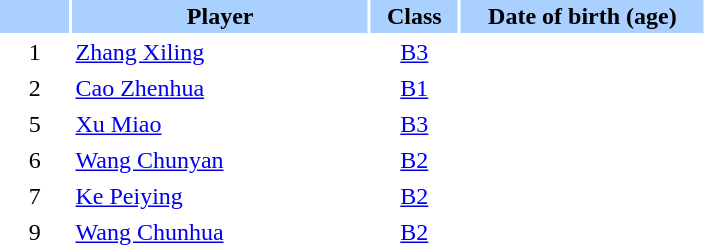<table class="sortable" border="0" cellspacing="2" cellpadding="2">
<tr style="background-color:#AAD0FF">
<th width=8%></th>
<th width=34%>Player</th>
<th width=10%>Class</th>
<th width=28%>Date of birth (age)</th>
</tr>
<tr>
<td style="text-align: center;">1</td>
<td><a href='#'>Zhang Xiling</a></td>
<td style="text-align: center;"><a href='#'>B3</a></td>
<td style="text-align: center;"></td>
</tr>
<tr>
<td style="text-align: center;">2</td>
<td><a href='#'>Cao Zhenhua</a></td>
<td style="text-align: center;"><a href='#'>B1</a></td>
<td style="text-align: center;"></td>
</tr>
<tr>
<td style="text-align: center;">5</td>
<td><a href='#'>Xu Miao</a></td>
<td style="text-align: center;"><a href='#'>B3</a></td>
<td style="text-align: center;"></td>
</tr>
<tr>
<td style="text-align: center;">6</td>
<td><a href='#'>Wang Chunyan</a></td>
<td style="text-align: center;"><a href='#'>B2</a></td>
<td style="text-align: center;"></td>
</tr>
<tr>
<td style="text-align: center;">7</td>
<td><a href='#'>Ke Peiying</a></td>
<td style="text-align: center;"><a href='#'>B2</a></td>
<td style="text-align: center;"></td>
</tr>
<tr>
<td style="text-align: center;">9</td>
<td><a href='#'>Wang Chunhua</a></td>
<td style="text-align: center;"><a href='#'>B2</a></td>
<td style="text-align: center;"></td>
</tr>
</table>
